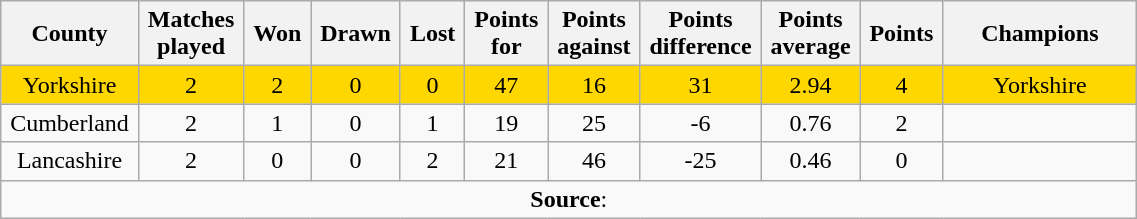<table class="wikitable plainrowheaders" style="text-align: center; width: 60%">
<tr>
<th scope="col" style="width: 5%;">County</th>
<th scope="col" style="width: 5%;">Matches played</th>
<th scope="col" style="width: 5%;">Won</th>
<th scope="col" style="width: 5%;">Drawn</th>
<th scope="col" style="width: 5%;">Lost</th>
<th scope="col" style="width: 5%;">Points for</th>
<th scope="col" style="width: 5%;">Points against</th>
<th scope="col" style="width: 5%;">Points difference</th>
<th scope="col" style="width: 5%;">Points average</th>
<th scope="col" style="width: 5%;">Points</th>
<th scope="col" style="width: 15%;">Champions</th>
</tr>
<tr style="background: gold;">
<td>Yorkshire</td>
<td>2</td>
<td>2</td>
<td>0</td>
<td>0</td>
<td>47</td>
<td>16</td>
<td>31</td>
<td>2.94</td>
<td>4</td>
<td>Yorkshire</td>
</tr>
<tr>
<td>Cumberland</td>
<td>2</td>
<td>1</td>
<td>0</td>
<td>1</td>
<td>19</td>
<td>25</td>
<td>-6</td>
<td>0.76</td>
<td>2</td>
<td></td>
</tr>
<tr>
<td>Lancashire</td>
<td>2</td>
<td>0</td>
<td>0</td>
<td>2</td>
<td>21</td>
<td>46</td>
<td>-25</td>
<td>0.46</td>
<td>0</td>
<td></td>
</tr>
<tr>
<td colspan="11"><strong>Source</strong>:</td>
</tr>
</table>
